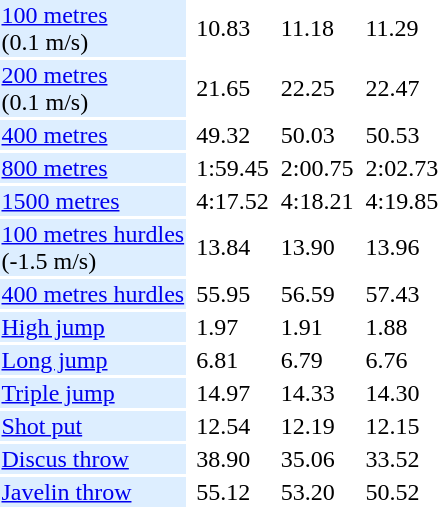<table>
<tr>
<td bgcolor = DDEEFF><a href='#'>100 metres</a> <br> (0.1 m/s)</td>
<td></td>
<td>10.83</td>
<td></td>
<td>11.18</td>
<td></td>
<td>11.29</td>
</tr>
<tr>
<td bgcolor = DDEEFF><a href='#'>200 metres</a> <br> (0.1 m/s)</td>
<td></td>
<td>21.65</td>
<td></td>
<td>22.25</td>
<td></td>
<td>22.47</td>
</tr>
<tr>
<td bgcolor = DDEEFF><a href='#'>400 metres</a></td>
<td></td>
<td>49.32</td>
<td></td>
<td>50.03</td>
<td></td>
<td>50.53</td>
</tr>
<tr>
<td bgcolor = DDEEFF><a href='#'>800 metres</a></td>
<td></td>
<td>1:59.45</td>
<td></td>
<td>2:00.75</td>
<td></td>
<td>2:02.73</td>
</tr>
<tr>
<td bgcolor = DDEEFF><a href='#'>1500 metres</a></td>
<td></td>
<td>4:17.52</td>
<td></td>
<td>4:18.21</td>
<td></td>
<td>4:19.85</td>
</tr>
<tr>
<td bgcolor = DDEEFF><a href='#'>100 metres hurdles</a> <br> (-1.5 m/s)</td>
<td></td>
<td>13.84</td>
<td></td>
<td>13.90</td>
<td></td>
<td>13.96</td>
</tr>
<tr>
<td bgcolor = DDEEFF><a href='#'>400 metres hurdles</a></td>
<td></td>
<td>55.95</td>
<td></td>
<td>56.59</td>
<td></td>
<td>57.43</td>
</tr>
<tr>
<td bgcolor = DDEEFF><a href='#'>High jump</a></td>
<td></td>
<td>1.97</td>
<td></td>
<td>1.91</td>
<td></td>
<td>1.88</td>
</tr>
<tr>
<td bgcolor = DDEEFF><a href='#'>Long jump</a></td>
<td></td>
<td>6.81</td>
<td></td>
<td>6.79</td>
<td></td>
<td>6.76</td>
</tr>
<tr>
<td bgcolor = DDEEFF><a href='#'>Triple jump</a></td>
<td></td>
<td>14.97</td>
<td></td>
<td>14.33</td>
<td></td>
<td>14.30</td>
</tr>
<tr>
<td bgcolor = DDEEFF><a href='#'>Shot put</a></td>
<td></td>
<td>12.54</td>
<td></td>
<td>12.19</td>
<td></td>
<td>12.15</td>
</tr>
<tr>
<td bgcolor = DDEEFF><a href='#'>Discus throw</a></td>
<td></td>
<td>38.90</td>
<td></td>
<td>35.06</td>
<td></td>
<td>33.52</td>
</tr>
<tr>
<td bgcolor = DDEEFF><a href='#'>Javelin throw</a></td>
<td></td>
<td>55.12</td>
<td></td>
<td>53.20</td>
<td></td>
<td>50.52</td>
</tr>
</table>
